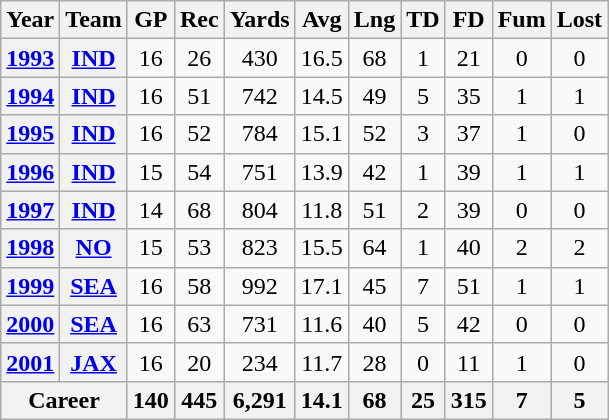<table class="wikitable" style="text-align: center;">
<tr>
<th>Year</th>
<th>Team</th>
<th>GP</th>
<th>Rec</th>
<th>Yards</th>
<th>Avg</th>
<th>Lng</th>
<th>TD</th>
<th>FD</th>
<th>Fum</th>
<th>Lost</th>
</tr>
<tr>
<th><a href='#'>1993</a></th>
<th><a href='#'>IND</a></th>
<td>16</td>
<td>26</td>
<td>430</td>
<td>16.5</td>
<td>68</td>
<td>1</td>
<td>21</td>
<td>0</td>
<td>0</td>
</tr>
<tr>
<th><a href='#'>1994</a></th>
<th><a href='#'>IND</a></th>
<td>16</td>
<td>51</td>
<td>742</td>
<td>14.5</td>
<td>49</td>
<td>5</td>
<td>35</td>
<td>1</td>
<td>1</td>
</tr>
<tr>
<th><a href='#'>1995</a></th>
<th><a href='#'>IND</a></th>
<td>16</td>
<td>52</td>
<td>784</td>
<td>15.1</td>
<td>52</td>
<td>3</td>
<td>37</td>
<td>1</td>
<td>0</td>
</tr>
<tr>
<th><a href='#'>1996</a></th>
<th><a href='#'>IND</a></th>
<td>15</td>
<td>54</td>
<td>751</td>
<td>13.9</td>
<td>42</td>
<td>1</td>
<td>39</td>
<td>1</td>
<td>1</td>
</tr>
<tr>
<th><a href='#'>1997</a></th>
<th><a href='#'>IND</a></th>
<td>14</td>
<td>68</td>
<td>804</td>
<td>11.8</td>
<td>51</td>
<td>2</td>
<td>39</td>
<td>0</td>
<td>0</td>
</tr>
<tr>
<th><a href='#'>1998</a></th>
<th><a href='#'>NO</a></th>
<td>15</td>
<td>53</td>
<td>823</td>
<td>15.5</td>
<td>64</td>
<td>1</td>
<td>40</td>
<td>2</td>
<td>2</td>
</tr>
<tr>
<th><a href='#'>1999</a></th>
<th><a href='#'>SEA</a></th>
<td>16</td>
<td>58</td>
<td>992</td>
<td>17.1</td>
<td>45</td>
<td>7</td>
<td>51</td>
<td>1</td>
<td>1</td>
</tr>
<tr>
<th><a href='#'>2000</a></th>
<th><a href='#'>SEA</a></th>
<td>16</td>
<td>63</td>
<td>731</td>
<td>11.6</td>
<td>40</td>
<td>5</td>
<td>42</td>
<td>0</td>
<td>0</td>
</tr>
<tr>
<th><a href='#'>2001</a></th>
<th><a href='#'>JAX</a></th>
<td>16</td>
<td>20</td>
<td>234</td>
<td>11.7</td>
<td>28</td>
<td>0</td>
<td>11</td>
<td>1</td>
<td>0</td>
</tr>
<tr>
<th colspan="2">Career</th>
<th>140</th>
<th>445</th>
<th>6,291</th>
<th>14.1</th>
<th>68</th>
<th>25</th>
<th>315</th>
<th>7</th>
<th>5</th>
</tr>
</table>
